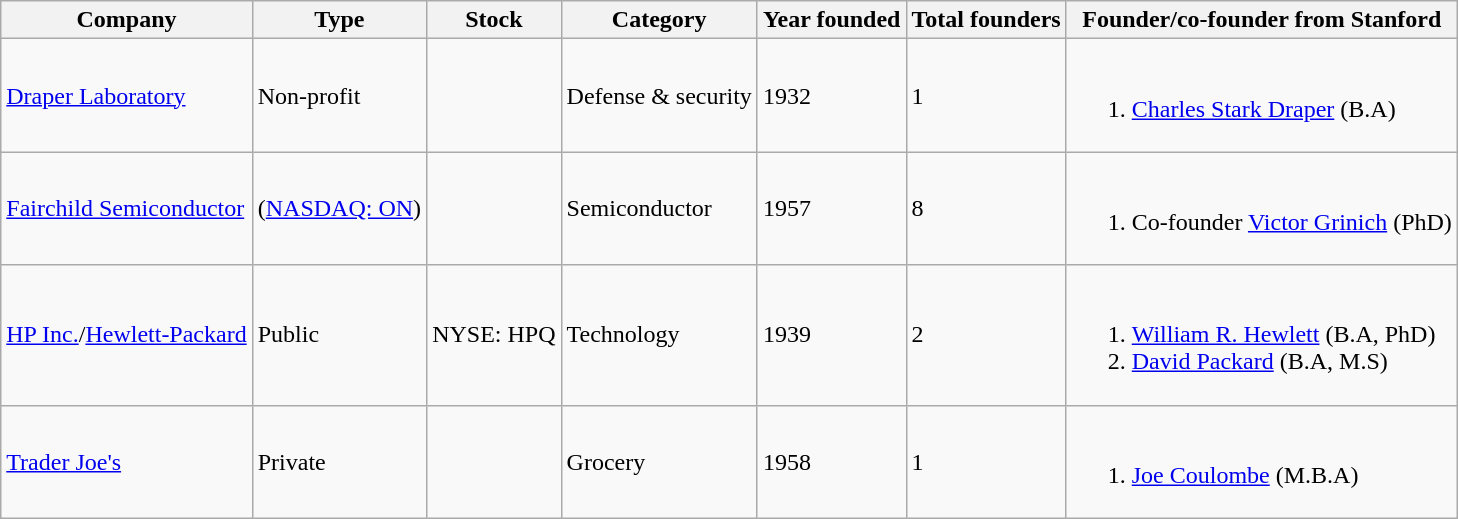<table class="wikitable sortable">
<tr>
<th>Company</th>
<th>Type</th>
<th>Stock</th>
<th>Category</th>
<th>Year founded</th>
<th>Total founders</th>
<th>Founder/co-founder from Stanford</th>
</tr>
<tr>
<td><a href='#'>Draper Laboratory</a></td>
<td>Non-profit</td>
<td></td>
<td>Defense & security</td>
<td>1932</td>
<td>1</td>
<td><br><ol><li><a href='#'>Charles Stark Draper</a> (B.A)</li></ol></td>
</tr>
<tr>
<td><a href='#'>Fairchild Semiconductor</a></td>
<td>(<a href='#'>NASDAQ: ON</a>)</td>
<td></td>
<td>Semiconductor</td>
<td>1957</td>
<td>8</td>
<td><br><ol><li>Co-founder <a href='#'>Victor Grinich</a> (PhD)</li></ol></td>
</tr>
<tr>
<td><a href='#'>HP Inc.</a>/<a href='#'>Hewlett-Packard</a></td>
<td>Public</td>
<td>NYSE: HPQ</td>
<td>Technology</td>
<td>1939</td>
<td>2</td>
<td><br><ol><li><a href='#'>William R. Hewlett</a> (B.A, PhD)</li><li><a href='#'>David Packard</a> (B.A, M.S)</li></ol></td>
</tr>
<tr>
<td><a href='#'>Trader Joe's</a></td>
<td>Private</td>
<td></td>
<td>Grocery</td>
<td>1958</td>
<td>1</td>
<td><br><ol><li><a href='#'>Joe Coulombe</a> (M.B.A)</li></ol></td>
</tr>
</table>
